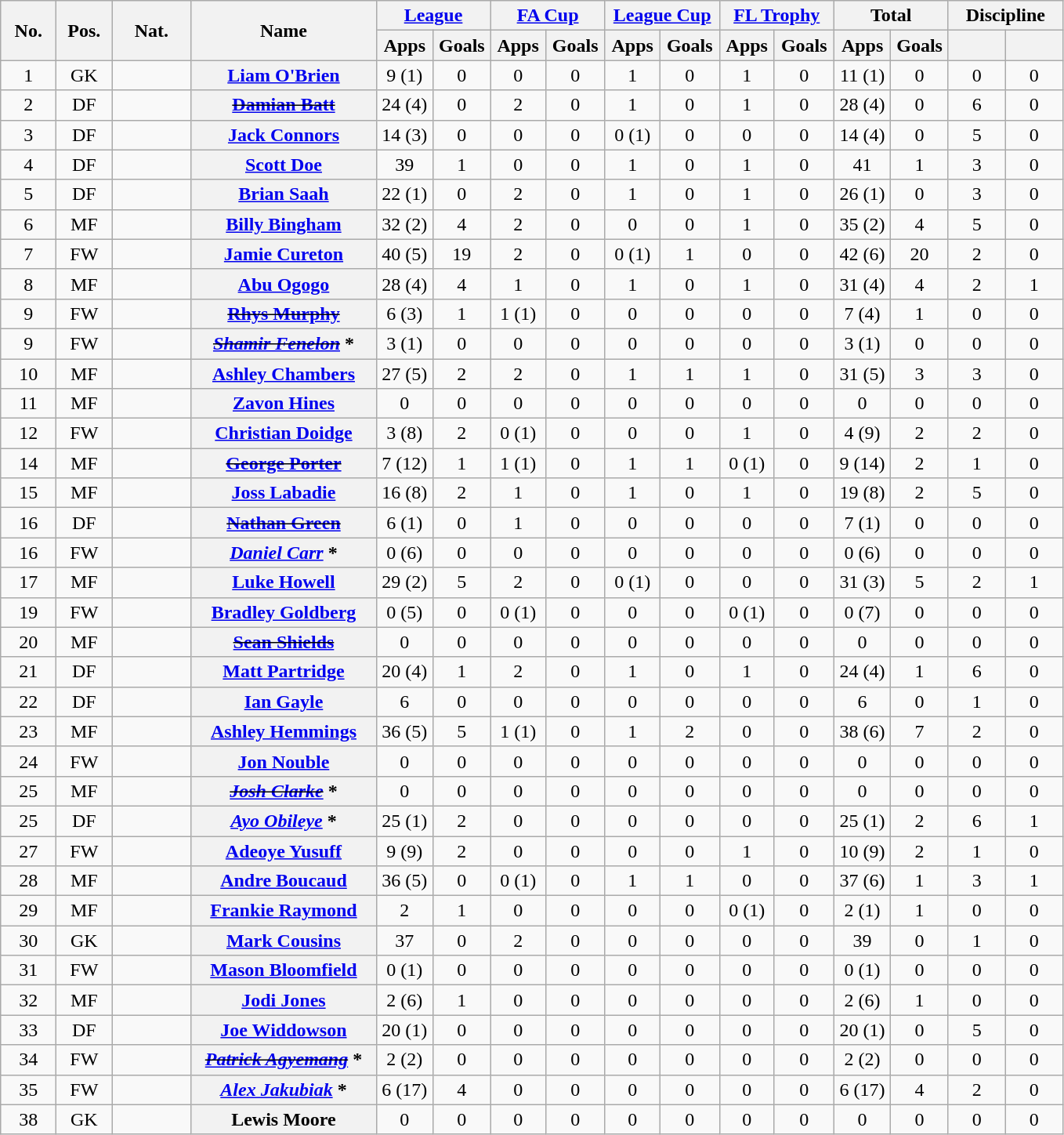<table class="wikitable plainrowheaders" style="text-align:center">
<tr>
<th rowspan="2" width="40">No.</th>
<th rowspan="2" width="40">Pos.</th>
<th rowspan="2" width="60">Nat.</th>
<th rowspan="2" width="150" scope="col">Name</th>
<th colspan="2" width="90"><a href='#'>League</a></th>
<th colspan="2" width="90"><a href='#'>FA Cup</a></th>
<th colspan="2" width="90"><a href='#'>League Cup</a></th>
<th colspan="2" width="90"><a href='#'>FL Trophy</a></th>
<th colspan="2" width="90">Total</th>
<th colspan="2" width="90">Discipline</th>
</tr>
<tr>
<th scope="col">Apps</th>
<th scope="col">Goals</th>
<th scope="col">Apps</th>
<th scope="col">Goals</th>
<th scope="col">Apps</th>
<th scope="col">Goals</th>
<th scope="col">Apps</th>
<th scope="col">Goals</th>
<th scope="col">Apps</th>
<th scope="col">Goals</th>
<th scope="col"></th>
<th scope="col"></th>
</tr>
<tr>
<td>1</td>
<td>GK</td>
<td align="left"></td>
<th scope="row"><a href='#'>Liam O'Brien</a></th>
<td>9 (1)</td>
<td>0</td>
<td>0</td>
<td>0</td>
<td>1</td>
<td>0</td>
<td>1</td>
<td>0</td>
<td>11 (1)</td>
<td>0</td>
<td>0</td>
<td>0</td>
</tr>
<tr>
<td>2</td>
<td>DF</td>
<td align="left"></td>
<th scope="row"><s><a href='#'>Damian Batt</a></s> </th>
<td>24 (4)</td>
<td>0</td>
<td>2</td>
<td>0</td>
<td>1</td>
<td>0</td>
<td>1</td>
<td>0</td>
<td>28 (4)</td>
<td>0</td>
<td>6</td>
<td>0</td>
</tr>
<tr>
<td>3</td>
<td>DF</td>
<td align="left"></td>
<th scope="row"><a href='#'>Jack Connors</a></th>
<td>14 (3)</td>
<td>0</td>
<td>0</td>
<td>0</td>
<td>0 (1)</td>
<td>0</td>
<td>0</td>
<td>0</td>
<td>14 (4)</td>
<td>0</td>
<td>5</td>
<td>0</td>
</tr>
<tr>
<td>4</td>
<td>DF</td>
<td align="left"></td>
<th scope="row"><a href='#'>Scott Doe</a></th>
<td>39</td>
<td>1</td>
<td>0</td>
<td>0</td>
<td>1</td>
<td>0</td>
<td>1</td>
<td>0</td>
<td>41</td>
<td>1</td>
<td>3</td>
<td>0</td>
</tr>
<tr>
<td>5</td>
<td>DF</td>
<td align="left"></td>
<th scope="row"><a href='#'>Brian Saah</a></th>
<td>22 (1)</td>
<td>0</td>
<td>2</td>
<td>0</td>
<td>1</td>
<td>0</td>
<td>1</td>
<td>0</td>
<td>26 (1)</td>
<td>0</td>
<td>3</td>
<td>0</td>
</tr>
<tr>
<td>6</td>
<td>MF</td>
<td align="left"></td>
<th scope="row"><a href='#'>Billy Bingham</a></th>
<td>32 (2)</td>
<td>4</td>
<td>2</td>
<td>0</td>
<td>0</td>
<td>0</td>
<td>1</td>
<td>0</td>
<td>35 (2)</td>
<td>4</td>
<td>5</td>
<td>0</td>
</tr>
<tr>
<td>7</td>
<td>FW</td>
<td align="left"></td>
<th scope="row"><a href='#'>Jamie Cureton</a></th>
<td>40 (5)</td>
<td>19</td>
<td>2</td>
<td>0</td>
<td>0 (1)</td>
<td>1</td>
<td>0</td>
<td>0</td>
<td>42 (6)</td>
<td>20</td>
<td>2</td>
<td>0</td>
</tr>
<tr>
<td>8</td>
<td>MF</td>
<td align="left"></td>
<th scope="row"><a href='#'>Abu Ogogo</a></th>
<td>28 (4)</td>
<td>4</td>
<td>1</td>
<td>0</td>
<td>1</td>
<td>0</td>
<td>1</td>
<td>0</td>
<td>31 (4)</td>
<td>4</td>
<td>2</td>
<td>1</td>
</tr>
<tr>
<td>9</td>
<td>FW</td>
<td align="left"></td>
<th scope="row"><s><a href='#'>Rhys Murphy</a></s> </th>
<td>6 (3)</td>
<td>1</td>
<td>1 (1)</td>
<td>0</td>
<td>0</td>
<td>0</td>
<td>0</td>
<td>0</td>
<td>7 (4)</td>
<td>1</td>
<td>0</td>
<td>0</td>
</tr>
<tr>
<td>9</td>
<td>FW</td>
<td align="left"></td>
<th scope="row"><s><em><a href='#'>Shamir Fenelon</a></em></s> * </th>
<td>3 (1)</td>
<td>0</td>
<td>0</td>
<td>0</td>
<td>0</td>
<td>0</td>
<td>0</td>
<td>0</td>
<td>3 (1)</td>
<td>0</td>
<td>0</td>
<td>0</td>
</tr>
<tr>
<td>10</td>
<td>MF</td>
<td align="left"></td>
<th scope="row"><a href='#'>Ashley Chambers</a></th>
<td>27 (5)</td>
<td>2</td>
<td>2</td>
<td>0</td>
<td>1</td>
<td>1</td>
<td>1</td>
<td>0</td>
<td>31 (5)</td>
<td>3</td>
<td>3</td>
<td>0</td>
</tr>
<tr>
<td>11</td>
<td>MF</td>
<td align="left"></td>
<th scope="row"><a href='#'>Zavon Hines</a></th>
<td>0</td>
<td>0</td>
<td>0</td>
<td>0</td>
<td>0</td>
<td>0</td>
<td>0</td>
<td>0</td>
<td>0</td>
<td>0</td>
<td>0</td>
<td>0</td>
</tr>
<tr>
<td>12</td>
<td>FW</td>
<td align="left"></td>
<th scope="row"><a href='#'>Christian Doidge</a></th>
<td>3 (8)</td>
<td>2</td>
<td>0 (1)</td>
<td>0</td>
<td>0</td>
<td>0</td>
<td>1</td>
<td>0</td>
<td>4 (9)</td>
<td>2</td>
<td>2</td>
<td>0</td>
</tr>
<tr>
<td>14</td>
<td>MF</td>
<td align="left"></td>
<th scope="row"><s><a href='#'>George Porter</a></s> </th>
<td>7 (12)</td>
<td>1</td>
<td>1 (1)</td>
<td>0</td>
<td>1</td>
<td>1</td>
<td>0 (1)</td>
<td>0</td>
<td>9 (14)</td>
<td>2</td>
<td>1</td>
<td>0</td>
</tr>
<tr>
<td>15</td>
<td>MF</td>
<td align="left"></td>
<th scope="row"><a href='#'>Joss Labadie</a></th>
<td>16 (8)</td>
<td>2</td>
<td>1</td>
<td>0</td>
<td>1</td>
<td>0</td>
<td>1</td>
<td>0</td>
<td>19 (8)</td>
<td>2</td>
<td>5</td>
<td>0</td>
</tr>
<tr>
<td>16</td>
<td>DF</td>
<td align="left"></td>
<th scope="row"><s><a href='#'>Nathan Green</a></s> </th>
<td>6 (1)</td>
<td>0</td>
<td>1</td>
<td>0</td>
<td>0</td>
<td>0</td>
<td>0</td>
<td>0</td>
<td>7 (1)</td>
<td>0</td>
<td>0</td>
<td>0</td>
</tr>
<tr>
<td>16</td>
<td>FW</td>
<td align="left"></td>
<th scope="row"><em><a href='#'>Daniel Carr</a></em> *</th>
<td>0 (6)</td>
<td>0</td>
<td>0</td>
<td>0</td>
<td>0</td>
<td>0</td>
<td>0</td>
<td>0</td>
<td>0 (6)</td>
<td>0</td>
<td>0</td>
<td>0</td>
</tr>
<tr>
<td>17</td>
<td>MF</td>
<td align="left"></td>
<th scope="row"><a href='#'>Luke Howell</a></th>
<td>29 (2)</td>
<td>5</td>
<td>2</td>
<td>0</td>
<td>0 (1)</td>
<td>0</td>
<td>0</td>
<td>0</td>
<td>31 (3)</td>
<td>5</td>
<td>2</td>
<td>1</td>
</tr>
<tr>
<td>19</td>
<td>FW</td>
<td align="left"></td>
<th scope="row"><a href='#'>Bradley Goldberg</a></th>
<td>0 (5)</td>
<td>0</td>
<td>0 (1)</td>
<td>0</td>
<td>0</td>
<td>0</td>
<td>0 (1)</td>
<td>0</td>
<td>0 (7)</td>
<td>0</td>
<td>0</td>
<td>0</td>
</tr>
<tr>
<td>20</td>
<td>MF</td>
<td align="left"></td>
<th scope="row"><s><a href='#'>Sean Shields</a></s> </th>
<td>0</td>
<td>0</td>
<td>0</td>
<td>0</td>
<td>0</td>
<td>0</td>
<td>0</td>
<td>0</td>
<td>0</td>
<td>0</td>
<td>0</td>
<td>0</td>
</tr>
<tr>
<td>21</td>
<td>DF</td>
<td align="left"></td>
<th scope="row"><a href='#'>Matt Partridge</a></th>
<td>20 (4)</td>
<td>1</td>
<td>2</td>
<td>0</td>
<td>1</td>
<td>0</td>
<td>1</td>
<td>0</td>
<td>24 (4)</td>
<td>1</td>
<td>6</td>
<td>0</td>
</tr>
<tr>
<td>22</td>
<td>DF</td>
<td align="left"></td>
<th scope="row"><a href='#'>Ian Gayle</a></th>
<td>6</td>
<td>0</td>
<td>0</td>
<td>0</td>
<td>0</td>
<td>0</td>
<td>0</td>
<td>0</td>
<td>6</td>
<td>0</td>
<td>1</td>
<td>0</td>
</tr>
<tr>
<td>23</td>
<td>MF</td>
<td align="left"></td>
<th scope="row"><a href='#'>Ashley Hemmings</a></th>
<td>36 (5)</td>
<td>5</td>
<td>1 (1)</td>
<td>0</td>
<td>1</td>
<td>2</td>
<td>0</td>
<td>0</td>
<td>38 (6)</td>
<td>7</td>
<td>2</td>
<td>0</td>
</tr>
<tr>
<td>24</td>
<td>FW</td>
<td align="left"></td>
<th scope="row"><a href='#'>Jon Nouble</a></th>
<td>0</td>
<td>0</td>
<td>0</td>
<td>0</td>
<td>0</td>
<td>0</td>
<td>0</td>
<td>0</td>
<td>0</td>
<td>0</td>
<td>0</td>
<td>0</td>
</tr>
<tr>
<td>25</td>
<td>MF</td>
<td align="left"></td>
<th scope="row"><s><em><a href='#'>Josh Clarke</a></em></s> * </th>
<td>0</td>
<td>0</td>
<td>0</td>
<td>0</td>
<td>0</td>
<td>0</td>
<td>0</td>
<td>0</td>
<td>0</td>
<td>0</td>
<td>0</td>
<td>0</td>
</tr>
<tr>
<td>25</td>
<td>DF</td>
<td align="left"></td>
<th scope="row"><em><a href='#'>Ayo Obileye</a></em> *</th>
<td>25 (1)</td>
<td>2</td>
<td>0</td>
<td>0</td>
<td>0</td>
<td>0</td>
<td>0</td>
<td>0</td>
<td>25 (1)</td>
<td>2</td>
<td>6</td>
<td>1</td>
</tr>
<tr>
<td>27</td>
<td>FW</td>
<td align="left"></td>
<th scope="row"><a href='#'>Adeoye Yusuff</a></th>
<td>9 (9)</td>
<td>2</td>
<td>0</td>
<td>0</td>
<td>0</td>
<td>0</td>
<td>1</td>
<td>0</td>
<td>10 (9)</td>
<td>2</td>
<td>1</td>
<td>0</td>
</tr>
<tr>
<td>28</td>
<td>MF</td>
<td align="left"></td>
<th scope="row"><a href='#'>Andre Boucaud</a></th>
<td>36 (5)</td>
<td>0</td>
<td>0 (1)</td>
<td>0</td>
<td>1</td>
<td>1</td>
<td>0</td>
<td>0</td>
<td>37 (6)</td>
<td>1</td>
<td>3</td>
<td>1</td>
</tr>
<tr>
<td>29</td>
<td>MF</td>
<td align="left"></td>
<th scope="row"><a href='#'>Frankie Raymond</a></th>
<td>2</td>
<td>1</td>
<td>0</td>
<td>0</td>
<td>0</td>
<td>0</td>
<td>0 (1)</td>
<td>0</td>
<td>2 (1)</td>
<td>1</td>
<td>0</td>
<td>0</td>
</tr>
<tr>
<td>30</td>
<td>GK</td>
<td align="left"></td>
<th scope="row"><a href='#'>Mark Cousins</a></th>
<td>37</td>
<td>0</td>
<td>2</td>
<td>0</td>
<td>0</td>
<td>0</td>
<td>0</td>
<td>0</td>
<td>39</td>
<td>0</td>
<td>1</td>
<td>0</td>
</tr>
<tr>
<td>31</td>
<td>FW</td>
<td align="left"></td>
<th scope="row"><a href='#'>Mason Bloomfield</a></th>
<td>0 (1)</td>
<td>0</td>
<td>0</td>
<td>0</td>
<td>0</td>
<td>0</td>
<td>0</td>
<td>0</td>
<td>0 (1)</td>
<td>0</td>
<td>0</td>
<td>0</td>
</tr>
<tr>
<td>32</td>
<td>MF</td>
<td align="left"></td>
<th scope="row"><a href='#'>Jodi Jones</a></th>
<td>2 (6)</td>
<td>1</td>
<td>0</td>
<td>0</td>
<td>0</td>
<td>0</td>
<td>0</td>
<td>0</td>
<td>2 (6)</td>
<td>1</td>
<td>0</td>
<td>0</td>
</tr>
<tr>
<td>33</td>
<td>DF</td>
<td align="left"></td>
<th scope="row"><a href='#'>Joe Widdowson</a></th>
<td>20 (1)</td>
<td>0</td>
<td>0</td>
<td>0</td>
<td>0</td>
<td>0</td>
<td>0</td>
<td>0</td>
<td>20 (1)</td>
<td>0</td>
<td>5</td>
<td>0</td>
</tr>
<tr>
<td>34</td>
<td>FW</td>
<td align="left"></td>
<th scope="row"><s><em><a href='#'>Patrick Agyemang</a></em></s> * </th>
<td>2 (2)</td>
<td>0</td>
<td>0</td>
<td>0</td>
<td>0</td>
<td>0</td>
<td>0</td>
<td>0</td>
<td>2 (2)</td>
<td>0</td>
<td>0</td>
<td>0</td>
</tr>
<tr>
<td>35</td>
<td>FW</td>
<td align="left"></td>
<th scope="row"><em><a href='#'>Alex Jakubiak</a></em> *</th>
<td>6 (17)</td>
<td>4</td>
<td>0</td>
<td>0</td>
<td>0</td>
<td>0</td>
<td>0</td>
<td>0</td>
<td>6 (17)</td>
<td>4</td>
<td>2</td>
<td>0</td>
</tr>
<tr>
<td>38</td>
<td>GK</td>
<td align="left"></td>
<th scope="row">Lewis Moore</th>
<td>0</td>
<td>0</td>
<td>0</td>
<td>0</td>
<td>0</td>
<td>0</td>
<td>0</td>
<td>0</td>
<td>0</td>
<td>0</td>
<td>0</td>
<td>0</td>
</tr>
</table>
